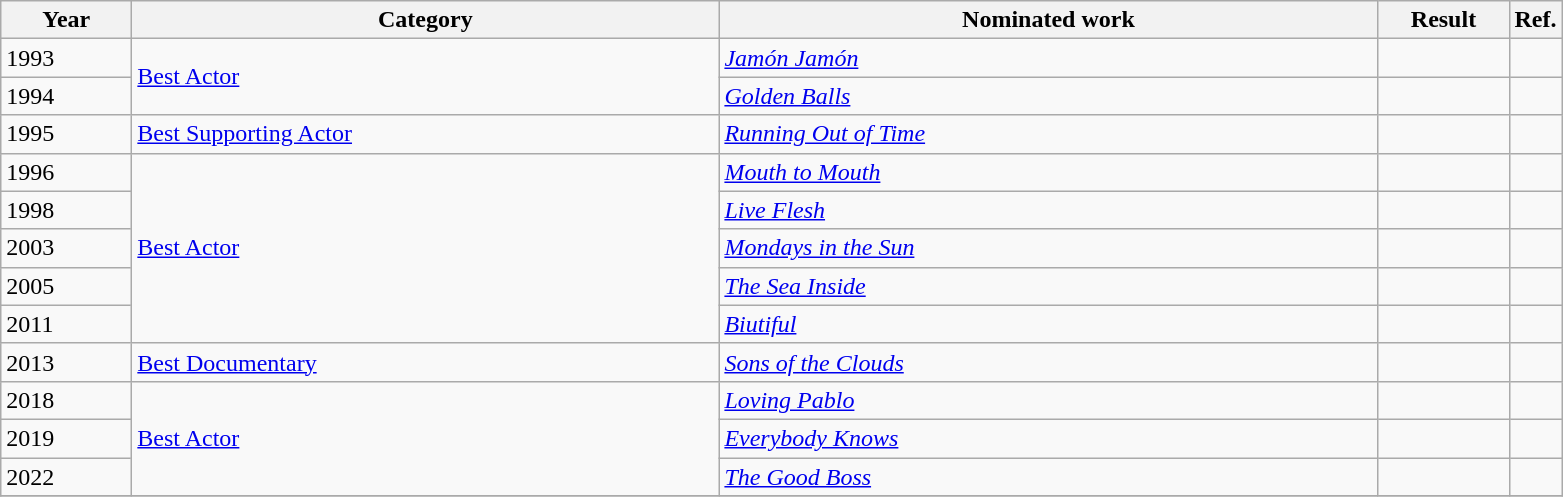<table class=wikitable>
<tr>
<th scope="col" style="width:5em;">Year</th>
<th scope="col" style="width:24em;">Category</th>
<th scope="col" style="width:27em;">Nominated work</th>
<th scope="col" style="width:5em;">Result</th>
<th>Ref.</th>
</tr>
<tr>
<td>1993</td>
<td rowspan="2"><a href='#'>Best Actor</a></td>
<td><em><a href='#'>Jamón Jamón</a></em></td>
<td></td>
<td></td>
</tr>
<tr>
<td>1994</td>
<td><em><a href='#'>Golden Balls</a></em></td>
<td></td>
<td></td>
</tr>
<tr>
<td>1995</td>
<td><a href='#'>Best Supporting Actor</a></td>
<td><em><a href='#'>Running Out of Time</a></em></td>
<td></td>
<td></td>
</tr>
<tr>
<td>1996</td>
<td rowspan="5"><a href='#'>Best Actor</a></td>
<td><em><a href='#'>Mouth to Mouth</a></em></td>
<td></td>
<td></td>
</tr>
<tr>
<td>1998</td>
<td><em><a href='#'>Live Flesh</a></em></td>
<td></td>
<td></td>
</tr>
<tr>
<td>2003</td>
<td><em><a href='#'>Mondays in the Sun</a></em></td>
<td></td>
<td></td>
</tr>
<tr>
<td>2005</td>
<td><em><a href='#'>The Sea Inside</a></em></td>
<td></td>
<td></td>
</tr>
<tr>
<td>2011</td>
<td><em><a href='#'>Biutiful</a></em></td>
<td></td>
<td></td>
</tr>
<tr>
<td>2013</td>
<td><a href='#'>Best Documentary</a></td>
<td><em><a href='#'>Sons of the Clouds</a></em></td>
<td></td>
<td></td>
</tr>
<tr>
<td>2018</td>
<td rowspan="3"><a href='#'>Best Actor</a></td>
<td><em><a href='#'>Loving Pablo</a></em></td>
<td></td>
<td></td>
</tr>
<tr>
<td>2019</td>
<td><em><a href='#'>Everybody Knows</a></em></td>
<td></td>
<td></td>
</tr>
<tr>
<td>2022</td>
<td><em><a href='#'>The Good Boss</a></em></td>
<td></td>
<td></td>
</tr>
<tr>
</tr>
</table>
